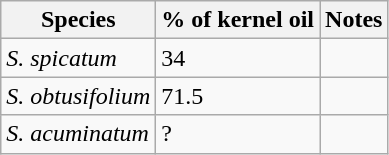<table class="wikitable">
<tr>
<th>Species</th>
<th>% of kernel oil</th>
<th>Notes</th>
</tr>
<tr>
<td><em>S. spicatum</em></td>
<td>34</td>
<td></td>
</tr>
<tr>
<td><em>S. obtusifolium</em></td>
<td>71.5</td>
<td></td>
</tr>
<tr>
<td><em>S. acuminatum</em></td>
<td>?</td>
<td></td>
</tr>
</table>
